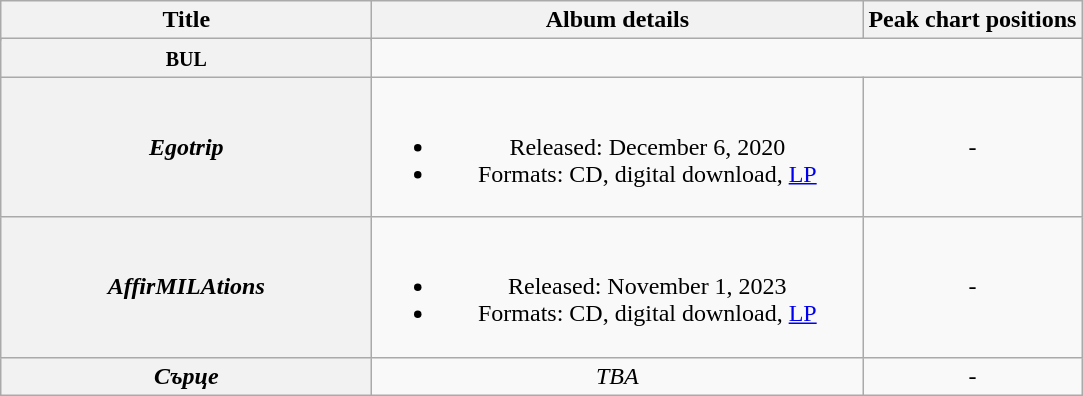<table class="wikitable plainrowheaders" style="text-align:center;">
<tr>
<th scope="col" rowspan="2" style="width: 15em;">Title</th>
<th scope="col" rowspan="2" style="width: 20em;">Album details</th>
<th scope="col" colspan="1">Peak chart positions</th>
</tr>
<tr>
</tr>
<tr>
<th width=25><small>BUL</small><br></th>
</tr>
<tr>
<th scope="row"><em>Egotrip</em></th>
<td><br><ul><li>Released: December 6, 2020</li><li>Formats: CD, digital download, <a href='#'>LP</a></li></ul></td>
<td>-</td>
</tr>
<tr>
<th scope="row"><em>AffirMILAtions</em></th>
<td><br><ul><li>Released: November 1, 2023</li><li>Formats: CD, digital download, <a href='#'>LP</a></li></ul></td>
<td>-</td>
</tr>
<tr>
<th scope="row"><em>Сърце</em><br><em></em></th>
<td><em>TBA</em></td>
<td>-</td>
</tr>
</table>
